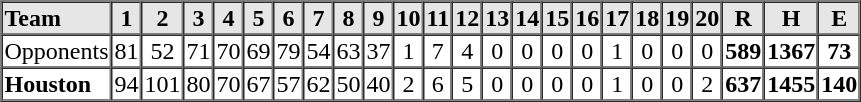<table border="1" cellspacing="0"  style="width:425px; margin-left:3em;">
<tr style="text-align:center; background:#e6e6e6;">
<th style="text-align:left; width:125px;">Team</th>
<th width=25>1</th>
<th width=25>2</th>
<th width=25>3</th>
<th width=25>4</th>
<th width=25>5</th>
<th width=25>6</th>
<th width=25>7</th>
<th width=25>8</th>
<th width=25>9</th>
<th width=25>10</th>
<th width=25>11</th>
<th width=25>12</th>
<th width=25>13</th>
<th width=25>14</th>
<th width=25>15</th>
<th width=25>16</th>
<th width=25>17</th>
<th width=25>18</th>
<th width=25>19</th>
<th width=25>20</th>
<th width=25>R</th>
<th width=25>H</th>
<th width=25>E</th>
</tr>
<tr style="text-align:center;">
<td align=left>Opponents</td>
<td>81</td>
<td>52</td>
<td>71</td>
<td>70</td>
<td>69</td>
<td>79</td>
<td>54</td>
<td>63</td>
<td>37</td>
<td>1</td>
<td>7</td>
<td>4</td>
<td>0</td>
<td>0</td>
<td>0</td>
<td>0</td>
<td>1</td>
<td>0</td>
<td>0</td>
<td>0</td>
<td><strong>589</strong></td>
<td><strong>1367</strong></td>
<td><strong>73</strong></td>
</tr>
<tr style="text-align:center;">
<td align=left><strong>Houston</strong></td>
<td>94</td>
<td>101</td>
<td>80</td>
<td>70</td>
<td>67</td>
<td>57</td>
<td>62</td>
<td>50</td>
<td>40</td>
<td>2</td>
<td>6</td>
<td>5</td>
<td>0</td>
<td>0</td>
<td>0</td>
<td>0</td>
<td>1</td>
<td>0</td>
<td>0</td>
<td>2</td>
<td><strong>637</strong></td>
<td><strong>1455</strong></td>
<td><strong>140</strong></td>
</tr>
</table>
